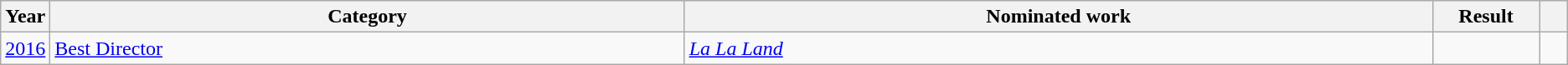<table class=wikitable>
<tr>
<th scope="col" style="width:1em;">Year</th>
<th scope="col" style="width:33em;">Category</th>
<th scope="col" style="width:39em;">Nominated work</th>
<th scope="col" style="width:5em;">Result</th>
<th scope="col" style="width:1em;"></th>
</tr>
<tr>
<td><a href='#'>2016</a></td>
<td><a href='#'>Best Director</a></td>
<td><em><a href='#'>La La Land</a></em></td>
<td></td>
<td></td>
</tr>
</table>
